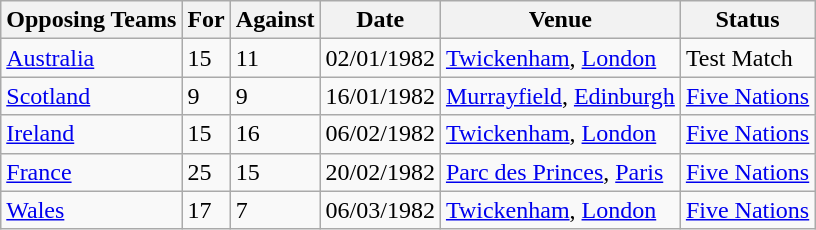<table class="wikitable">
<tr>
<th>Opposing Teams</th>
<th>For</th>
<th>Against</th>
<th>Date</th>
<th>Venue</th>
<th>Status</th>
</tr>
<tr>
<td><a href='#'>Australia</a></td>
<td>15</td>
<td>11</td>
<td>02/01/1982</td>
<td><a href='#'>Twickenham</a>, <a href='#'>London</a></td>
<td>Test Match</td>
</tr>
<tr>
<td><a href='#'>Scotland</a></td>
<td>9</td>
<td>9</td>
<td>16/01/1982</td>
<td><a href='#'>Murrayfield</a>, <a href='#'>Edinburgh</a></td>
<td><a href='#'>Five Nations</a></td>
</tr>
<tr>
<td><a href='#'>Ireland</a></td>
<td>15</td>
<td>16</td>
<td>06/02/1982</td>
<td><a href='#'>Twickenham</a>, <a href='#'>London</a></td>
<td><a href='#'>Five Nations</a></td>
</tr>
<tr>
<td><a href='#'>France</a></td>
<td>25</td>
<td>15</td>
<td>20/02/1982</td>
<td><a href='#'>Parc des Princes</a>, <a href='#'>Paris</a></td>
<td><a href='#'>Five Nations</a></td>
</tr>
<tr>
<td><a href='#'>Wales</a></td>
<td>17</td>
<td>7</td>
<td>06/03/1982</td>
<td><a href='#'>Twickenham</a>, <a href='#'>London</a></td>
<td><a href='#'>Five Nations</a></td>
</tr>
</table>
